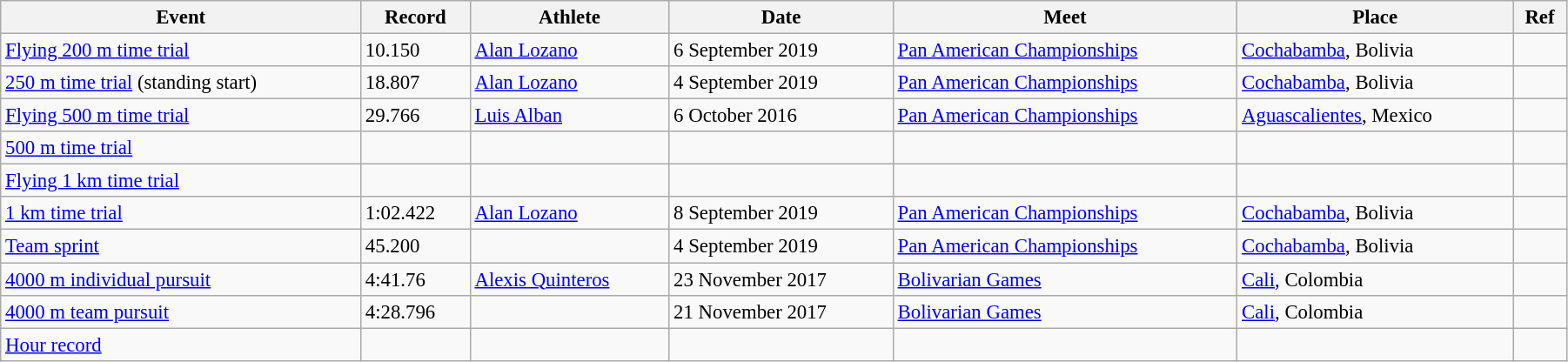<table class="wikitable" style="font-size:95%; width: 95%;">
<tr>
<th>Event</th>
<th>Record</th>
<th>Athlete</th>
<th>Date</th>
<th>Meet</th>
<th>Place</th>
<th>Ref</th>
</tr>
<tr>
<td><a href='#'>Flying 200 m time trial</a></td>
<td>10.150</td>
<td><a href='#'>Alan Lozano</a></td>
<td>6 September 2019</td>
<td><a href='#'>Pan American Championships</a></td>
<td><a href='#'>Cochabamba</a>, Bolivia</td>
<td></td>
</tr>
<tr>
<td><a href='#'>250 m time trial</a> (standing start)</td>
<td>18.807</td>
<td><a href='#'>Alan Lozano</a></td>
<td>4 September 2019</td>
<td><a href='#'>Pan American Championships</a></td>
<td><a href='#'>Cochabamba</a>, Bolivia</td>
<td></td>
</tr>
<tr>
<td><a href='#'>Flying 500 m time trial</a></td>
<td>29.766</td>
<td><a href='#'>Luis Alban</a></td>
<td>6 October 2016</td>
<td><a href='#'>Pan American Championships</a></td>
<td><a href='#'>Aguascalientes</a>, Mexico</td>
<td></td>
</tr>
<tr>
<td><a href='#'>500 m time trial</a></td>
<td></td>
<td></td>
<td></td>
<td></td>
<td></td>
<td></td>
</tr>
<tr>
<td><a href='#'>Flying 1 km time trial</a></td>
<td></td>
<td></td>
<td></td>
<td></td>
<td></td>
<td></td>
</tr>
<tr>
<td><a href='#'>1 km time trial</a></td>
<td>1:02.422</td>
<td><a href='#'>Alan Lozano</a></td>
<td>8 September 2019</td>
<td><a href='#'>Pan American Championships</a></td>
<td><a href='#'>Cochabamba</a>, Bolivia</td>
<td></td>
</tr>
<tr>
<td><a href='#'>Team sprint</a></td>
<td>45.200</td>
<td></td>
<td>4 September 2019</td>
<td><a href='#'>Pan American Championships</a></td>
<td><a href='#'>Cochabamba</a>, Bolivia</td>
<td></td>
</tr>
<tr>
<td><a href='#'>4000 m individual pursuit</a></td>
<td>4:41.76</td>
<td><a href='#'>Alexis Quinteros</a></td>
<td>23 November 2017</td>
<td><a href='#'>Bolivarian Games</a></td>
<td><a href='#'>Cali</a>, Colombia</td>
<td></td>
</tr>
<tr>
<td><a href='#'>4000 m team pursuit</a></td>
<td>4:28.796</td>
<td></td>
<td>21 November 2017</td>
<td><a href='#'>Bolivarian Games</a></td>
<td><a href='#'>Cali</a>, Colombia</td>
<td></td>
</tr>
<tr>
<td><a href='#'>Hour record</a></td>
<td></td>
<td></td>
<td></td>
<td></td>
<td></td>
<td></td>
</tr>
</table>
